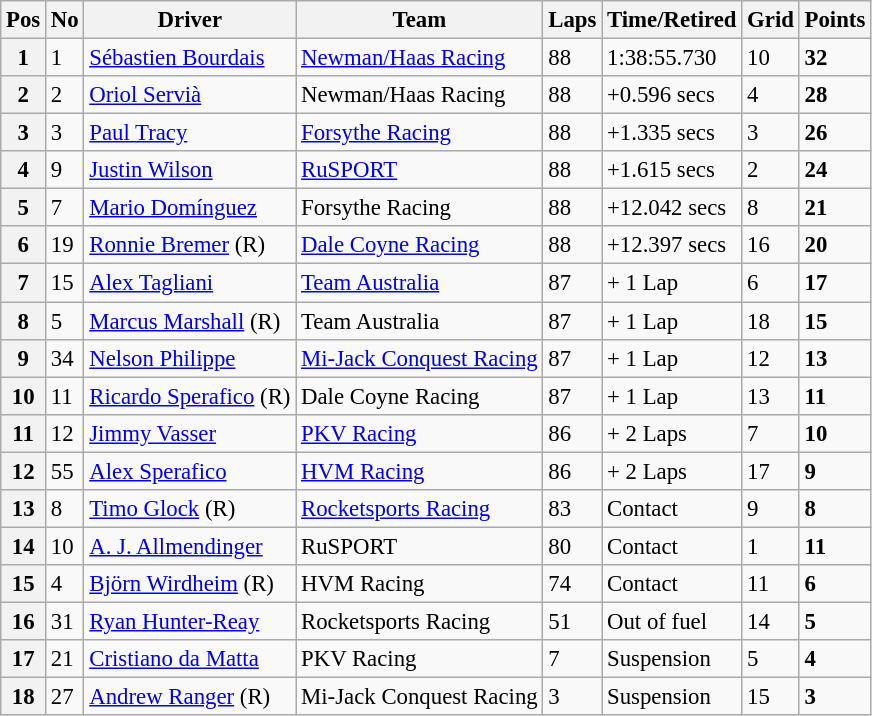<table class="wikitable" style="font-size:95%;">
<tr>
<th>Pos</th>
<th>No</th>
<th>Driver</th>
<th>Team</th>
<th>Laps</th>
<th>Time/Retired</th>
<th>Grid</th>
<th>Points</th>
</tr>
<tr>
<th>1</th>
<td>1</td>
<td> <a href='#'>Sébastien Bourdais</a></td>
<td><a href='#'>Newman/Haas Racing</a></td>
<td>88</td>
<td>1:38:55.730</td>
<td>10</td>
<td><strong>32</strong></td>
</tr>
<tr>
<th>2</th>
<td>2</td>
<td> <a href='#'>Oriol Servià</a></td>
<td>Newman/Haas Racing</td>
<td>88</td>
<td>+0.596 secs</td>
<td>4</td>
<td><strong>28</strong></td>
</tr>
<tr>
<th>3</th>
<td>3</td>
<td> <a href='#'>Paul Tracy</a></td>
<td><a href='#'>Forsythe Racing</a></td>
<td>88</td>
<td>+1.335 secs</td>
<td>3</td>
<td><strong>26</strong></td>
</tr>
<tr>
<th>4</th>
<td>9</td>
<td> <a href='#'>Justin Wilson</a></td>
<td><a href='#'>RuSPORT</a></td>
<td>88</td>
<td>+1.615 secs</td>
<td>2</td>
<td><strong>24</strong></td>
</tr>
<tr>
<th>5</th>
<td>7</td>
<td> <a href='#'>Mario Domínguez</a></td>
<td>Forsythe Racing</td>
<td>88</td>
<td>+12.042 secs</td>
<td>8</td>
<td><strong>21</strong></td>
</tr>
<tr>
<th>6</th>
<td>19</td>
<td> <a href='#'>Ronnie Bremer</a> (R)</td>
<td><a href='#'>Dale Coyne Racing</a></td>
<td>88</td>
<td>+12.397 secs</td>
<td>16</td>
<td><strong>20</strong></td>
</tr>
<tr>
<th>7</th>
<td>15</td>
<td> <a href='#'>Alex Tagliani</a></td>
<td><a href='#'>Team Australia</a></td>
<td>87</td>
<td>+ 1 Lap</td>
<td>6</td>
<td><strong>17</strong></td>
</tr>
<tr>
<th>8</th>
<td>5</td>
<td> <a href='#'>Marcus Marshall</a> (R)</td>
<td>Team Australia</td>
<td>87</td>
<td>+ 1 Lap</td>
<td>18</td>
<td><strong>15</strong></td>
</tr>
<tr>
<th>9</th>
<td>34</td>
<td> <a href='#'>Nelson Philippe</a></td>
<td><a href='#'>Mi-Jack Conquest Racing</a></td>
<td>87</td>
<td>+ 1 Lap</td>
<td>12</td>
<td><strong>13</strong></td>
</tr>
<tr>
<th>10</th>
<td>11</td>
<td> <a href='#'>Ricardo Sperafico</a> (R)</td>
<td>Dale Coyne Racing</td>
<td>87</td>
<td>+ 1 Lap</td>
<td>13</td>
<td><strong>11</strong></td>
</tr>
<tr>
<th>11</th>
<td>12</td>
<td> <a href='#'>Jimmy Vasser</a></td>
<td><a href='#'>PKV Racing</a></td>
<td>86</td>
<td>+ 2 Laps</td>
<td>7</td>
<td><strong>10</strong></td>
</tr>
<tr>
<th>12</th>
<td>55</td>
<td> <a href='#'>Alex Sperafico</a></td>
<td><a href='#'>HVM Racing</a></td>
<td>86</td>
<td>+ 2 Laps</td>
<td>17</td>
<td><strong>9</strong></td>
</tr>
<tr>
<th>13</th>
<td>8</td>
<td> <a href='#'>Timo Glock</a> (R)</td>
<td><a href='#'>Rocketsports Racing</a></td>
<td>83</td>
<td>Contact</td>
<td>9</td>
<td><strong>8</strong></td>
</tr>
<tr>
<th>14</th>
<td>10</td>
<td> <a href='#'>A. J. Allmendinger</a></td>
<td>RuSPORT</td>
<td>80</td>
<td>Contact</td>
<td>1</td>
<td><strong>11</strong></td>
</tr>
<tr>
<th>15</th>
<td>4</td>
<td> <a href='#'>Björn Wirdheim</a> (R)</td>
<td>HVM Racing</td>
<td>74</td>
<td>Contact</td>
<td>11</td>
<td><strong>6</strong></td>
</tr>
<tr>
<th>16</th>
<td>31</td>
<td> <a href='#'>Ryan Hunter-Reay</a></td>
<td>Rocketsports Racing</td>
<td>51</td>
<td>Out of fuel</td>
<td>14</td>
<td><strong>5</strong></td>
</tr>
<tr>
<th>17</th>
<td>21</td>
<td> <a href='#'>Cristiano da Matta</a></td>
<td>PKV Racing</td>
<td>7</td>
<td>Suspension</td>
<td>5</td>
<td><strong>4</strong></td>
</tr>
<tr>
<th>18</th>
<td>27</td>
<td> <a href='#'>Andrew Ranger</a> (R)</td>
<td>Mi-Jack Conquest Racing</td>
<td>3</td>
<td>Suspension</td>
<td>15</td>
<td><strong>3</strong></td>
</tr>
</table>
